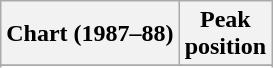<table class="wikitable sortable plainrowheaders" style="text-align:center">
<tr>
<th scope="col">Chart (1987–88)</th>
<th scope="col">Peak<br> position</th>
</tr>
<tr>
</tr>
<tr>
</tr>
</table>
